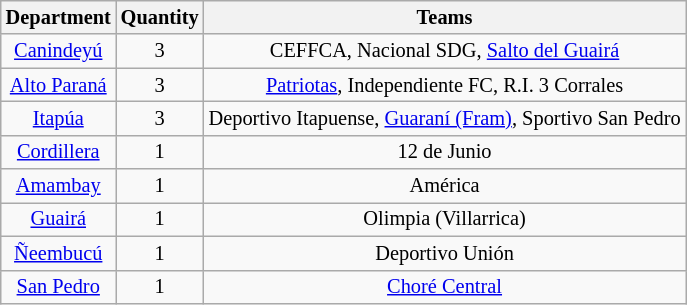<table class="wikitable" style="font-size:85%">
<tr>
<th>Department</th>
<th>Quantity</th>
<th>Teams</th>
</tr>
<tr align="center">
<td> <a href='#'>Canindeyú</a></td>
<td>3</td>
<td>CEFFCA, Nacional SDG, <a href='#'>Salto del Guairá</a></td>
</tr>
<tr align="center">
<td> <a href='#'>Alto Paraná</a></td>
<td>3</td>
<td><a href='#'>Patriotas</a>, Independiente FC, R.I. 3 Corrales</td>
</tr>
<tr align="center">
<td> <a href='#'>Itapúa</a></td>
<td>3</td>
<td>Deportivo Itapuense, <a href='#'>Guaraní (Fram)</a>, Sportivo San Pedro</td>
</tr>
<tr align="center">
<td> <a href='#'>Cordillera</a></td>
<td>1</td>
<td>12 de Junio</td>
</tr>
<tr align="center">
<td> <a href='#'>Amambay</a></td>
<td>1</td>
<td>América</td>
</tr>
<tr align="center">
<td> <a href='#'>Guairá</a></td>
<td>1</td>
<td>Olimpia (Villarrica)</td>
</tr>
<tr align="center">
<td> <a href='#'>Ñeembucú</a></td>
<td>1</td>
<td>Deportivo Unión</td>
</tr>
<tr align="center">
<td> <a href='#'>San Pedro</a></td>
<td>1</td>
<td><a href='#'>Choré Central</a></td>
</tr>
</table>
